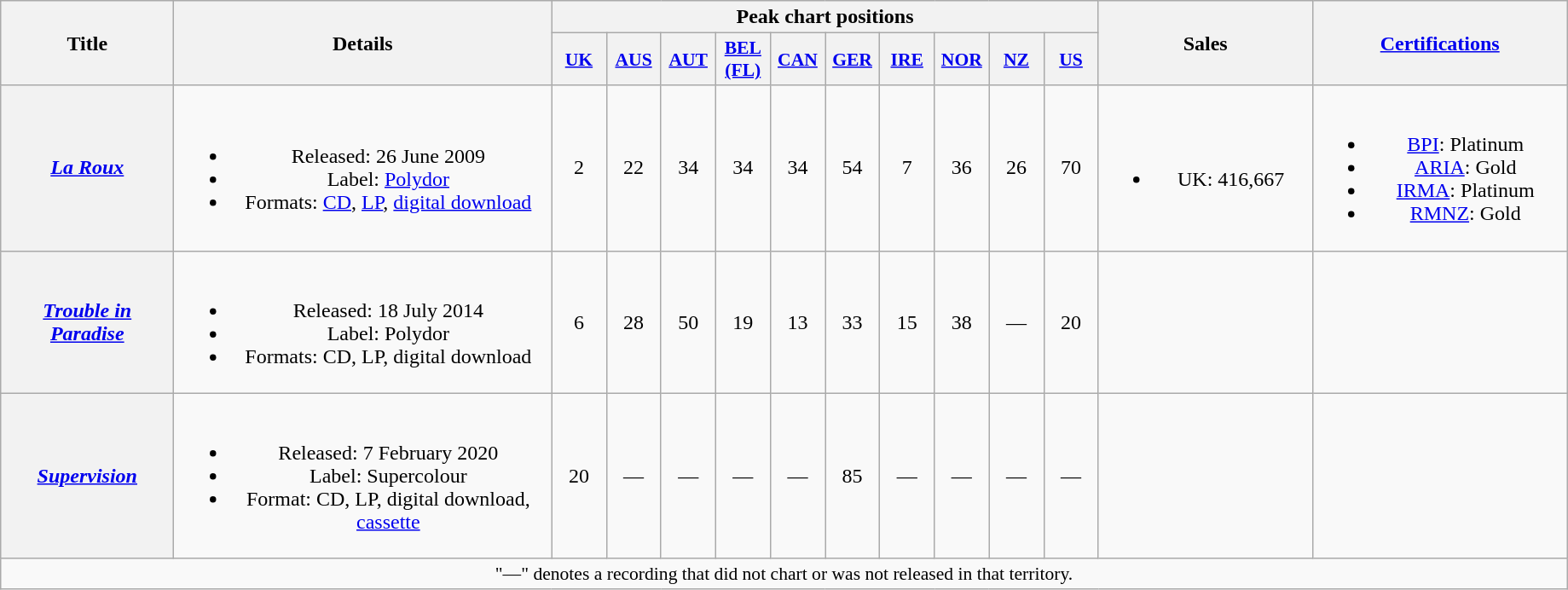<table class="wikitable plainrowheaders" style="text-align:center">
<tr>
<th scope="col" rowspan="2" style="width:8em;">Title</th>
<th scope="col" rowspan="2" style="width:18em;">Details</th>
<th scope="col" colspan="10">Peak chart positions</th>
<th scope="col" rowspan="2" style="width:10em;">Sales</th>
<th scope="col" rowspan="2" style="width:12em;"><a href='#'>Certifications</a></th>
</tr>
<tr>
<th scope="col" style="width:2.5em;font-size:90%;"><a href='#'>UK</a><br></th>
<th scope="col" style="width:2.5em;font-size:90%;"><a href='#'>AUS</a><br></th>
<th scope="col" style="width:2.5em;font-size:90%;"><a href='#'>AUT</a><br></th>
<th scope="col" style="width:2.5em;font-size:90%;"><a href='#'>BEL (FL)</a><br></th>
<th scope="col" style="width:2.5em;font-size:90%;"><a href='#'>CAN</a><br></th>
<th scope="col" style="width:2.5em;font-size:90%;"><a href='#'>GER</a><br></th>
<th scope="col" style="width:2.5em;font-size:90%;"><a href='#'>IRE</a><br></th>
<th scope="col" style="width:2.5em;font-size:90%;"><a href='#'>NOR</a><br></th>
<th scope="col" style="width:2.5em;font-size:90%;"><a href='#'>NZ</a><br></th>
<th scope="col" style="width:2.5em;font-size:90%;"><a href='#'>US</a><br></th>
</tr>
<tr>
<th scope="row"><em><a href='#'>La Roux</a></em></th>
<td><br><ul><li>Released: 26 June 2009</li><li>Label: <a href='#'>Polydor</a></li><li>Formats: <a href='#'>CD</a>, <a href='#'>LP</a>, <a href='#'>digital download</a></li></ul></td>
<td>2</td>
<td>22</td>
<td>34</td>
<td>34</td>
<td>34</td>
<td>54</td>
<td>7</td>
<td>36</td>
<td>26</td>
<td>70</td>
<td><br><ul><li>UK: 416,667</li></ul></td>
<td><br><ul><li><a href='#'>BPI</a>: Platinum</li><li><a href='#'>ARIA</a>: Gold</li><li><a href='#'>IRMA</a>: Platinum</li><li><a href='#'>RMNZ</a>: Gold</li></ul></td>
</tr>
<tr>
<th scope="row"><em><a href='#'>Trouble in Paradise</a></em></th>
<td><br><ul><li>Released: 18 July 2014</li><li>Label: Polydor</li><li>Formats: CD, LP, digital download</li></ul></td>
<td>6</td>
<td>28</td>
<td>50</td>
<td>19</td>
<td>13</td>
<td>33</td>
<td>15</td>
<td>38</td>
<td>—</td>
<td>20</td>
<td></td>
<td></td>
</tr>
<tr>
<th scope="row"><em><a href='#'>Supervision</a></em></th>
<td><br><ul><li>Released: 7 February 2020</li><li>Label: Supercolour</li><li>Format: CD, LP, digital download, <a href='#'>cassette</a></li></ul></td>
<td>20</td>
<td>—</td>
<td>—</td>
<td>—</td>
<td>—</td>
<td>85</td>
<td>—</td>
<td>—</td>
<td>—</td>
<td>—</td>
<td></td>
<td></td>
</tr>
<tr>
<td colspan="14" style="font-size:90%">"—" denotes a recording that did not chart or was not released in that territory.</td>
</tr>
</table>
